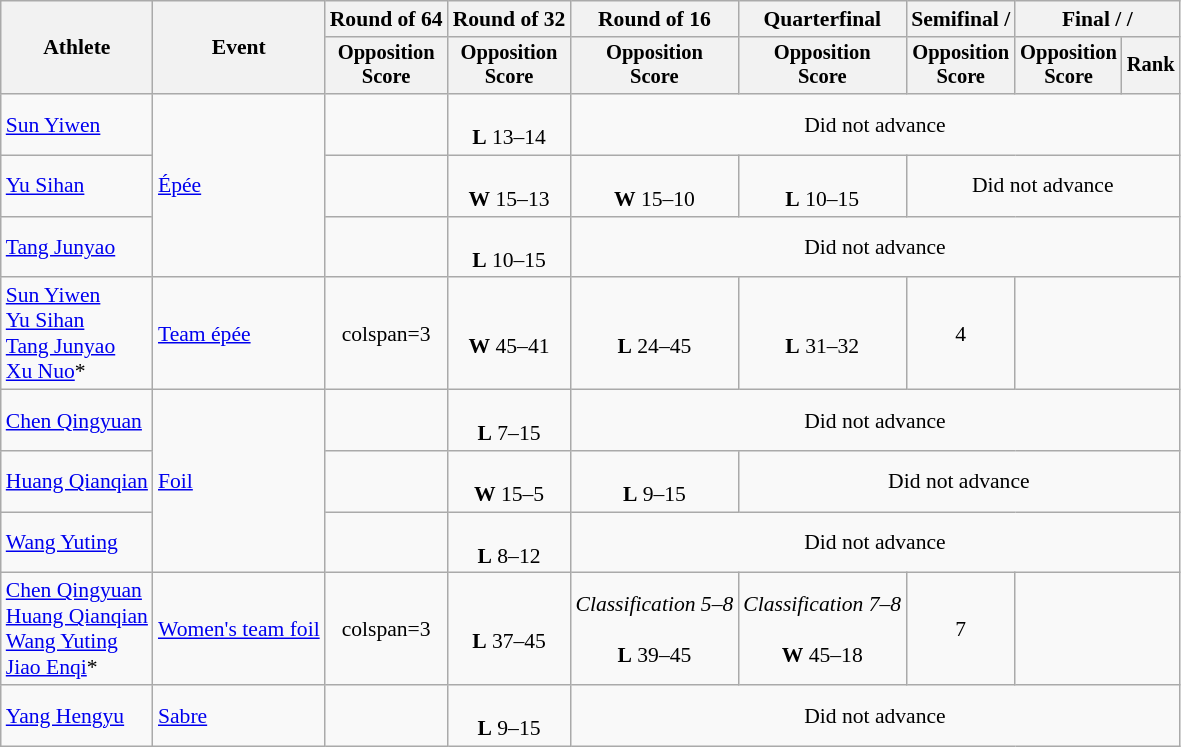<table class="wikitable" style="font-size:90%">
<tr>
<th rowspan="2">Athlete</th>
<th rowspan="2">Event</th>
<th>Round of 64</th>
<th>Round of 32</th>
<th>Round of 16</th>
<th>Quarterfinal</th>
<th>Semifinal / </th>
<th colspan=2>Final /  / </th>
</tr>
<tr style="font-size:95%">
<th>Opposition <br> Score</th>
<th>Opposition <br> Score</th>
<th>Opposition <br> Score</th>
<th>Opposition <br> Score</th>
<th>Opposition <br> Score</th>
<th>Opposition <br> Score</th>
<th>Rank</th>
</tr>
<tr align=center>
<td align=left><a href='#'>Sun Yiwen</a></td>
<td align=left rowspan=3><a href='#'>Épée</a></td>
<td></td>
<td><br><strong>L</strong> 13–14</td>
<td colspan=5>Did not advance</td>
</tr>
<tr align=center>
<td align=left><a href='#'>Yu Sihan</a></td>
<td></td>
<td><br><strong>W</strong> 15–13</td>
<td><br><strong>W</strong> 15–10</td>
<td><br><strong>L</strong> 10–15</td>
<td colspan=3>Did not advance</td>
</tr>
<tr align=center>
<td align=left><a href='#'>Tang Junyao</a></td>
<td></td>
<td><br><strong>L</strong> 10–15</td>
<td colspan=5>Did not advance</td>
</tr>
<tr align=center>
<td align=left><a href='#'>Sun Yiwen</a><br><a href='#'>Yu Sihan</a><br><a href='#'>Tang Junyao</a><br><a href='#'>Xu Nuo</a>*</td>
<td align=left><a href='#'>Team épée</a></td>
<td>colspan=3</td>
<td><br><strong>W</strong> 45–41</td>
<td><br><strong>L</strong> 24–45</td>
<td><br><strong>L</strong> 31–32</td>
<td>4</td>
</tr>
<tr align=center>
<td align=left><a href='#'>Chen Qingyuan</a></td>
<td align=left rowspan=3><a href='#'>Foil</a></td>
<td></td>
<td><br><strong>L</strong> 7–15</td>
<td colspan=5>Did not advance</td>
</tr>
<tr align=center>
<td align=left><a href='#'>Huang Qianqian</a></td>
<td></td>
<td><br><strong>W</strong> 15–5</td>
<td><br><strong>L</strong> 9–15</td>
<td colspan=4>Did not advance</td>
</tr>
<tr align=center>
<td align=left><a href='#'>Wang Yuting</a></td>
<td></td>
<td><br><strong>L</strong> 8–12</td>
<td colspan=5>Did not advance</td>
</tr>
<tr align=center>
<td align=left><a href='#'>Chen Qingyuan</a><br><a href='#'>Huang Qianqian</a><br><a href='#'>Wang Yuting</a><br><a href='#'>Jiao Enqi</a>*</td>
<td align=left><a href='#'>Women's team foil</a></td>
<td>colspan=3</td>
<td><br><strong>L</strong> 37–45</td>
<td><em>Classification 5–8</em><br><br><strong>L</strong> 39–45</td>
<td><em>Classification 7–8</em><br><br><strong>W</strong> 45–18</td>
<td>7</td>
</tr>
<tr align=center>
<td align=left><a href='#'>Yang Hengyu</a></td>
<td align=left><a href='#'>Sabre</a></td>
<td></td>
<td><br><strong>L</strong> 9–15</td>
<td colspan=5>Did not advance</td>
</tr>
</table>
